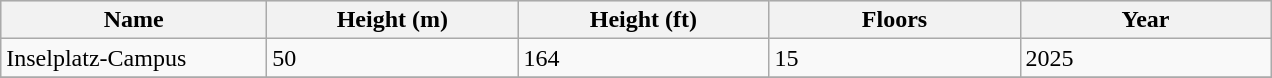<table class = "wikitable sortable">
<tr ---- align="center" valign="top" bgcolor="#dddddd">
<th width="170px">Name</th>
<th width="160px">Height (m)<br></th>
<th width="160px">Height (ft)<br></th>
<th width="160px">Floors</th>
<th width="160px">Year</th>
</tr>
<tr>
<td>Inselplatz-Campus</td>
<td>50</td>
<td>164</td>
<td>15</td>
<td>2025</td>
</tr>
<tr>
</tr>
</table>
